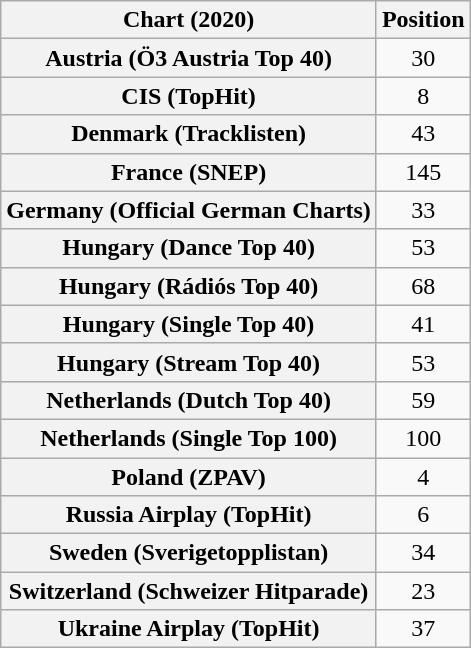<table class="wikitable sortable plainrowheaders" style="text-align:center">
<tr>
<th scope="col">Chart (2020)</th>
<th scope="col">Position</th>
</tr>
<tr>
<th scope="row">Austria (Ö3 Austria Top 40)</th>
<td>30</td>
</tr>
<tr>
<th scope="row">CIS (TopHit)</th>
<td>8</td>
</tr>
<tr>
<th scope="row">Denmark (Tracklisten)</th>
<td>43</td>
</tr>
<tr>
<th scope="row">France (SNEP)</th>
<td>145</td>
</tr>
<tr>
<th scope="row">Germany (Official German Charts)</th>
<td>33</td>
</tr>
<tr>
<th scope="row">Hungary (Dance Top 40)</th>
<td>53</td>
</tr>
<tr>
<th scope="row">Hungary (Rádiós Top 40)</th>
<td>68</td>
</tr>
<tr>
<th scope="row">Hungary (Single Top 40)</th>
<td>41</td>
</tr>
<tr>
<th scope="row">Hungary (Stream Top 40)</th>
<td>53</td>
</tr>
<tr>
<th scope="row">Netherlands (Dutch Top 40)</th>
<td>59</td>
</tr>
<tr>
<th scope="row">Netherlands (Single Top 100)</th>
<td>100</td>
</tr>
<tr>
<th scope="row">Poland (ZPAV)</th>
<td>4</td>
</tr>
<tr>
<th scope="row">Russia Airplay (TopHit)</th>
<td>6</td>
</tr>
<tr>
<th scope="row">Sweden (Sverigetopplistan)</th>
<td>34</td>
</tr>
<tr>
<th scope="row">Switzerland (Schweizer Hitparade)</th>
<td>23</td>
</tr>
<tr>
<th scope="row">Ukraine Airplay (TopHit)</th>
<td>37</td>
</tr>
</table>
